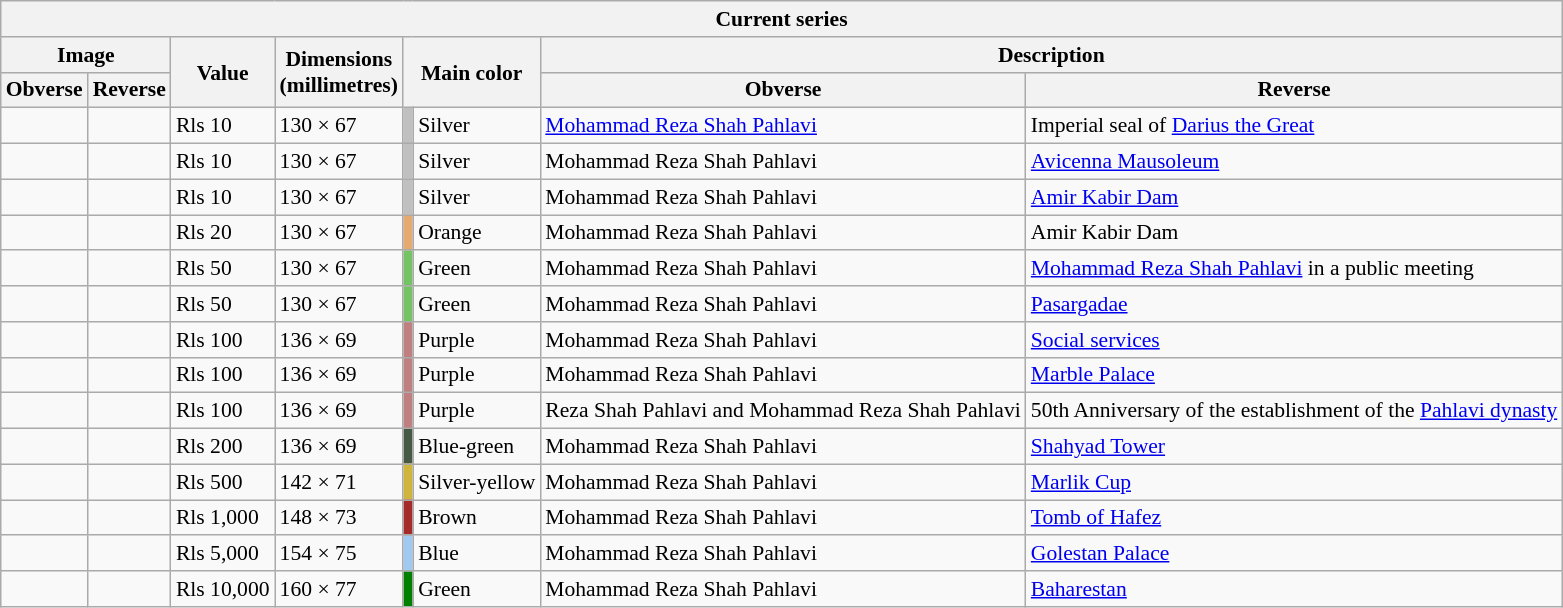<table class="wikitable" style="font-size: 90%">
<tr>
<th colspan=8>Current series</th>
</tr>
<tr>
<th colspan=2>Image</th>
<th rowspan=2>Value</th>
<th rowspan=2>Dimensions<br>(millimetres)</th>
<th rowspan=2 colspan=2>Main color</th>
<th colspan=2>Description</th>
</tr>
<tr>
<th>Obverse</th>
<th>Reverse</th>
<th>Obverse</th>
<th>Reverse</th>
</tr>
<tr>
<td></td>
<td></td>
<td>Rls 10</td>
<td>130 × 67</td>
<td style="text-align:center; background:silver;"></td>
<td>Silver</td>
<td><a href='#'>Mohammad Reza Shah Pahlavi</a></td>
<td>Imperial seal of <a href='#'>Darius the Great</a></td>
</tr>
<tr>
<td></td>
<td></td>
<td>Rls 10</td>
<td>130 × 67</td>
<td style="text-align:center; background:silver;"></td>
<td>Silver</td>
<td>Mohammad Reza Shah Pahlavi</td>
<td><a href='#'>Avicenna Mausoleum</a></td>
</tr>
<tr>
<td></td>
<td></td>
<td>Rls 10</td>
<td>130 × 67</td>
<td style="text-align:center; background:silver;"></td>
<td>Silver</td>
<td>Mohammad Reza Shah Pahlavi</td>
<td><a href='#'>Amir Kabir Dam</a></td>
</tr>
<tr>
<td></td>
<td></td>
<td>Rls 20</td>
<td>130 × 67</td>
<td style="text-align:center; background:#E5AA70;"></td>
<td>Orange</td>
<td>Mohammad Reza Shah Pahlavi</td>
<td>Amir Kabir Dam</td>
</tr>
<tr>
<td></td>
<td></td>
<td>Rls 50</td>
<td>130 × 67</td>
<td style="text-align:center; background:#74C365;"></td>
<td>Green</td>
<td>Mohammad Reza Shah Pahlavi</td>
<td><a href='#'>Mohammad Reza Shah Pahlavi</a> in a public meeting</td>
</tr>
<tr>
<td></td>
<td></td>
<td>Rls 50</td>
<td>130 × 67</td>
<td style="text-align:center; background:#74C365;"></td>
<td>Green</td>
<td>Mohammad Reza Shah Pahlavi</td>
<td><a href='#'>Pasargadae</a></td>
</tr>
<tr>
<td></td>
<td></td>
<td>Rls 100</td>
<td>136 × 69</td>
<td style="text-align:center; background:#c08081;"></td>
<td>Purple</td>
<td>Mohammad Reza Shah Pahlavi</td>
<td><a href='#'>Social services</a></td>
</tr>
<tr>
<td></td>
<td></td>
<td>Rls 100</td>
<td>136 × 69</td>
<td style="text-align:center; background:#c08081;"></td>
<td>Purple</td>
<td>Mohammad Reza Shah Pahlavi</td>
<td><a href='#'>Marble Palace</a></td>
</tr>
<tr>
<td></td>
<td></td>
<td>Rls 100</td>
<td>136 × 69</td>
<td style="text-align:center; background:#c08081;"></td>
<td>Purple</td>
<td>Reza Shah Pahlavi and Mohammad Reza Shah Pahlavi</td>
<td>50th Anniversary of the establishment of the <a href='#'>Pahlavi dynasty</a></td>
</tr>
<tr>
<td></td>
<td></td>
<td>Rls 200</td>
<td>136 × 69</td>
<td style="text-align:center; background:#465945;"></td>
<td>Blue-green</td>
<td>Mohammad Reza Shah Pahlavi</td>
<td><a href='#'>Shahyad Tower</a></td>
</tr>
<tr>
<td></td>
<td></td>
<td>Rls 500</td>
<td>142 × 71</td>
<td style="text-align:center; background:#CFB53B;"></td>
<td>Silver-yellow</td>
<td>Mohammad Reza Shah Pahlavi</td>
<td><a href='#'>Marlik Cup</a></td>
</tr>
<tr>
<td></td>
<td></td>
<td>Rls 1,000</td>
<td>148 × 73</td>
<td style="text-align:center; background:brown;"></td>
<td>Brown</td>
<td>Mohammad Reza Shah Pahlavi</td>
<td><a href='#'>Tomb of Hafez</a></td>
</tr>
<tr>
<td></td>
<td></td>
<td>Rls 5,000</td>
<td>154 × 75</td>
<td style="text-align:center; background:#a1caf1;"></td>
<td>Blue</td>
<td>Mohammad Reza Shah Pahlavi</td>
<td><a href='#'>Golestan Palace</a></td>
</tr>
<tr>
<td></td>
<td></td>
<td>Rls 10,000</td>
<td>160 × 77</td>
<td style="text-align:center; background:green;"></td>
<td>Green</td>
<td>Mohammad Reza Shah Pahlavi</td>
<td><a href='#'>Baharestan</a></td>
</tr>
</table>
